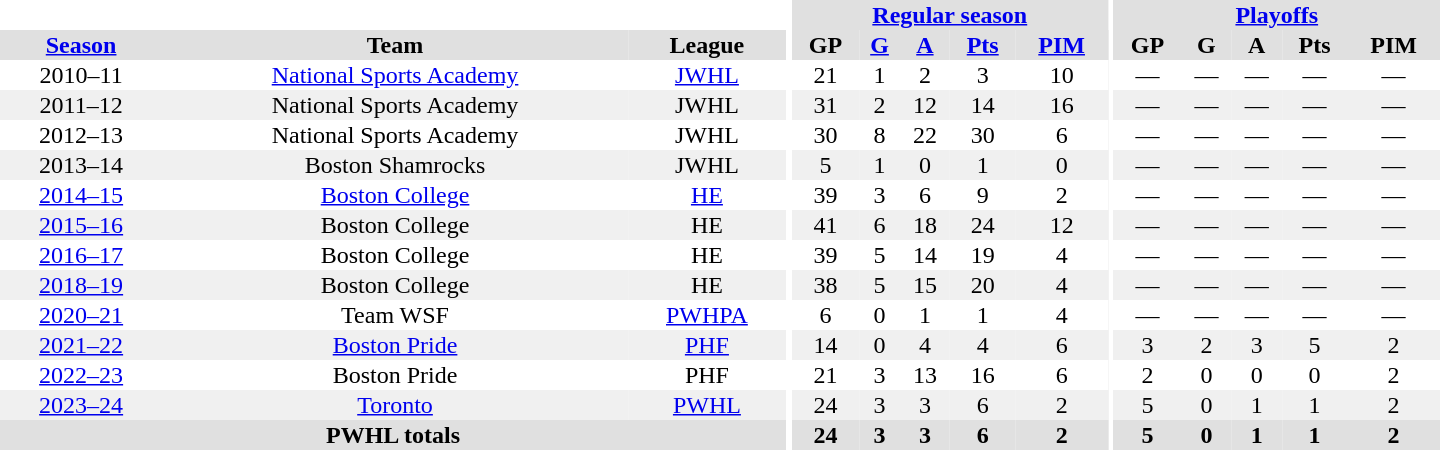<table border="0" cellpadding="1" cellspacing="0" style="text-align:center; width:60em;">
<tr bgcolor="#e0e0e0">
<th colspan="3" bgcolor="#ffffff"></th>
<th rowspan="94" bgcolor="#ffffff"></th>
<th colspan="5"><a href='#'>Regular season</a></th>
<th rowspan="94" bgcolor="#ffffff"></th>
<th colspan="5"><a href='#'>Playoffs</a></th>
</tr>
<tr bgcolor="#e0e0e0">
<th><a href='#'>Season</a></th>
<th>Team</th>
<th>League</th>
<th>GP</th>
<th><a href='#'>G</a></th>
<th><a href='#'>A</a></th>
<th><a href='#'>Pts</a></th>
<th><a href='#'>PIM</a></th>
<th>GP</th>
<th>G</th>
<th>A</th>
<th>Pts</th>
<th>PIM</th>
</tr>
<tr>
<td>2010–11</td>
<td><a href='#'>National Sports Academy</a></td>
<td><a href='#'>JWHL</a></td>
<td>21</td>
<td>1</td>
<td>2</td>
<td>3</td>
<td>10</td>
<td>—</td>
<td>—</td>
<td>—</td>
<td>—</td>
<td>—</td>
</tr>
<tr bgcolor="f0f0f0">
<td>2011–12</td>
<td>National Sports Academy</td>
<td>JWHL</td>
<td>31</td>
<td>2</td>
<td>12</td>
<td>14</td>
<td>16</td>
<td>—</td>
<td>—</td>
<td>—</td>
<td>—</td>
<td>—</td>
</tr>
<tr>
<td>2012–13</td>
<td>National Sports Academy</td>
<td>JWHL</td>
<td>30</td>
<td>8</td>
<td>22</td>
<td>30</td>
<td>6</td>
<td>—</td>
<td>—</td>
<td>—</td>
<td>—</td>
<td>—</td>
</tr>
<tr bgcolor="f0f0f0">
<td>2013–14</td>
<td>Boston Shamrocks</td>
<td>JWHL</td>
<td>5</td>
<td>1</td>
<td>0</td>
<td>1</td>
<td>0</td>
<td>—</td>
<td>—</td>
<td>—</td>
<td>—</td>
<td>—</td>
</tr>
<tr>
<td><a href='#'>2014–15</a></td>
<td><a href='#'>Boston College</a></td>
<td><a href='#'>HE</a></td>
<td>39</td>
<td>3</td>
<td>6</td>
<td>9</td>
<td>2</td>
<td>—</td>
<td>—</td>
<td>—</td>
<td>—</td>
<td>—</td>
</tr>
<tr bgcolor="f0f0f0">
<td><a href='#'>2015–16</a></td>
<td>Boston College</td>
<td>HE</td>
<td>41</td>
<td>6</td>
<td>18</td>
<td>24</td>
<td>12</td>
<td>—</td>
<td>—</td>
<td>—</td>
<td>—</td>
<td>—</td>
</tr>
<tr>
<td><a href='#'>2016–17</a></td>
<td>Boston College</td>
<td>HE</td>
<td>39</td>
<td>5</td>
<td>14</td>
<td>19</td>
<td>4</td>
<td>—</td>
<td>—</td>
<td>—</td>
<td>—</td>
<td>—</td>
</tr>
<tr bgcolor="f0f0f0">
<td><a href='#'>2018–19</a></td>
<td>Boston College</td>
<td>HE</td>
<td>38</td>
<td>5</td>
<td>15</td>
<td>20</td>
<td>4</td>
<td>—</td>
<td>—</td>
<td>—</td>
<td>—</td>
<td>—</td>
</tr>
<tr>
<td><a href='#'>2020–21</a></td>
<td>Team WSF</td>
<td><a href='#'>PWHPA</a></td>
<td>6</td>
<td>0</td>
<td>1</td>
<td>1</td>
<td>4</td>
<td>—</td>
<td>—</td>
<td>—</td>
<td>—</td>
<td>—</td>
</tr>
<tr bgcolor="f0f0f0">
<td><a href='#'>2021–22</a></td>
<td><a href='#'>Boston Pride</a></td>
<td><a href='#'>PHF</a></td>
<td>14</td>
<td>0</td>
<td>4</td>
<td>4</td>
<td>6</td>
<td>3</td>
<td>2</td>
<td>3</td>
<td>5</td>
<td>2</td>
</tr>
<tr>
<td><a href='#'>2022–23</a></td>
<td>Boston Pride</td>
<td>PHF</td>
<td>21</td>
<td>3</td>
<td>13</td>
<td>16</td>
<td>6</td>
<td>2</td>
<td>0</td>
<td>0</td>
<td>0</td>
<td>2</td>
</tr>
<tr bgcolor="f0f0f0">
<td><a href='#'>2023–24</a></td>
<td><a href='#'>Toronto</a></td>
<td><a href='#'>PWHL</a></td>
<td>24</td>
<td>3</td>
<td>3</td>
<td>6</td>
<td>2</td>
<td>5</td>
<td>0</td>
<td>1</td>
<td>1</td>
<td>2</td>
</tr>
<tr bgcolor="#e0e0e0">
<th colspan="3">PWHL totals</th>
<th>24</th>
<th>3</th>
<th>3</th>
<th>6</th>
<th>2</th>
<th>5</th>
<th>0</th>
<th>1</th>
<th>1</th>
<th>2</th>
</tr>
</table>
